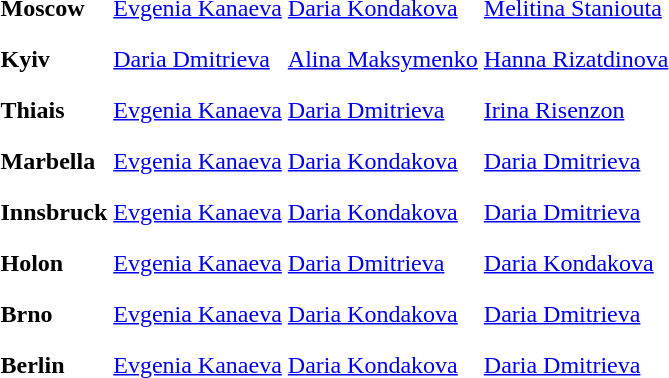<table>
<tr>
<th scope=row style="text-align:left">Moscow</th>
<td style="height:30px;"> <a href='#'>Evgenia Kanaeva</a></td>
<td style="height:30px;"> <a href='#'>Daria Kondakova</a></td>
<td style="height:30px;"> <a href='#'>Melitina Staniouta</a></td>
</tr>
<tr>
<th scope=row style="text-align:left">Kyiv</th>
<td style="height:30px;"> <a href='#'>Daria Dmitrieva</a></td>
<td style="height:30px;"> <a href='#'>Alina Maksymenko</a></td>
<td style="height:30px;"> <a href='#'>Hanna Rizatdinova</a></td>
</tr>
<tr>
<th scope=row style="text-align:left">Thiais</th>
<td style="height:30px;"> <a href='#'>Evgenia Kanaeva</a></td>
<td style="height:30px;"> <a href='#'>Daria Dmitrieva</a></td>
<td style="height:30px;"> <a href='#'>Irina Risenzon</a></td>
</tr>
<tr>
<th scope=row style="text-align:left">Marbella</th>
<td style="height:30px;"> <a href='#'>Evgenia Kanaeva</a></td>
<td style="height:30px;"> <a href='#'>Daria Kondakova</a></td>
<td style="height:30px;"> <a href='#'>Daria Dmitrieva</a></td>
</tr>
<tr>
<th scope=row style="text-align:left">Innsbruck</th>
<td style="height:30px;"> <a href='#'>Evgenia Kanaeva</a></td>
<td style="height:30px;"> <a href='#'>Daria Kondakova</a></td>
<td style="height:30px;"> <a href='#'>Daria Dmitrieva</a></td>
</tr>
<tr>
<th scope=row style="text-align:left">Holon</th>
<td style="height:30px;"> <a href='#'>Evgenia Kanaeva</a></td>
<td style="height:30px;"> <a href='#'>Daria Dmitrieva</a></td>
<td style="height:30px;"> <a href='#'>Daria Kondakova</a></td>
</tr>
<tr>
<th scope=row style="text-align:left">Brno</th>
<td style="height:30px;"> <a href='#'>Evgenia Kanaeva</a></td>
<td style="height:30px;"> <a href='#'>Daria Kondakova</a></td>
<td style="height:30px;"> <a href='#'>Daria Dmitrieva</a></td>
</tr>
<tr>
<th scope=row style="text-align:left">Berlin</th>
<td style="height:30px;"> <a href='#'>Evgenia Kanaeva</a></td>
<td style="height:30px;"> <a href='#'>Daria Kondakova</a></td>
<td style="height:30px;"> <a href='#'>Daria Dmitrieva</a></td>
</tr>
<tr>
</tr>
</table>
